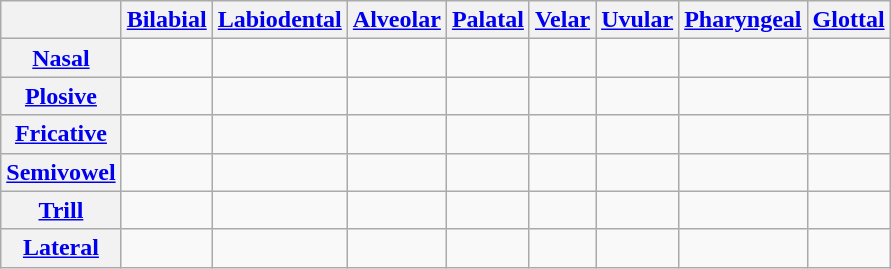<table class="wikitable" style="text-align:center;">
<tr>
<th></th>
<th><a href='#'>Bilabial</a></th>
<th><a href='#'>Labiodental</a></th>
<th><a href='#'>Alveolar</a></th>
<th><a href='#'>Palatal</a></th>
<th><a href='#'>Velar</a></th>
<th><a href='#'>Uvular</a></th>
<th><a href='#'>Pharyngeal</a></th>
<th><a href='#'>Glottal</a></th>
</tr>
<tr>
<th><a href='#'>Nasal</a></th>
<td></td>
<td></td>
<td></td>
<td></td>
<td> </td>
<td></td>
<td></td>
<td></td>
</tr>
<tr>
<th><a href='#'>Plosive</a></th>
<td> </td>
<td></td>
<td> </td>
<td></td>
<td> </td>
<td></td>
<td></td>
<td> </td>
</tr>
<tr>
<th><a href='#'>Fricative</a></th>
<td> </td>
<td></td>
<td></td>
<td></td>
<td></td>
<td></td>
<td> </td>
<td></td>
</tr>
<tr>
<th><a href='#'>Semivowel</a></th>
<td></td>
<td></td>
<td></td>
<td> </td>
<td></td>
<td></td>
<td></td>
<td></td>
</tr>
<tr>
<th><a href='#'>Trill</a></th>
<td></td>
<td></td>
<td></td>
<td></td>
<td></td>
<td></td>
<td></td>
<td></td>
</tr>
<tr>
<th><a href='#'>Lateral</a></th>
<td></td>
<td></td>
<td></td>
<td></td>
<td></td>
<td></td>
<td></td>
<td></td>
</tr>
</table>
